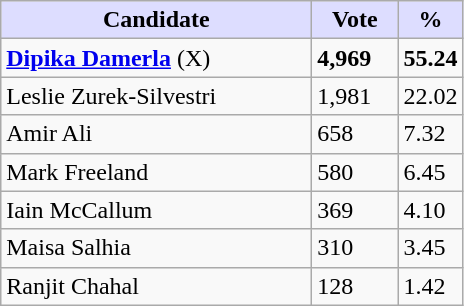<table class="wikitable">
<tr>
<th style="background:#ddf; width:200px;">Candidate</th>
<th style="background:#ddf; width:50px;">Vote</th>
<th style="background:#ddf; width:30px;">%</th>
</tr>
<tr>
<td><strong><a href='#'>Dipika Damerla</a></strong> (X)</td>
<td><strong>4,969</strong></td>
<td><strong>55.24</strong></td>
</tr>
<tr>
<td>Leslie Zurek-Silvestri</td>
<td>1,981</td>
<td>22.02</td>
</tr>
<tr>
<td>Amir Ali</td>
<td>658</td>
<td>7.32</td>
</tr>
<tr>
<td>Mark Freeland</td>
<td>580</td>
<td>6.45</td>
</tr>
<tr>
<td>Iain McCallum</td>
<td>369</td>
<td>4.10</td>
</tr>
<tr>
<td>Maisa Salhia</td>
<td>310</td>
<td>3.45</td>
</tr>
<tr>
<td>Ranjit Chahal</td>
<td>128</td>
<td>1.42</td>
</tr>
</table>
